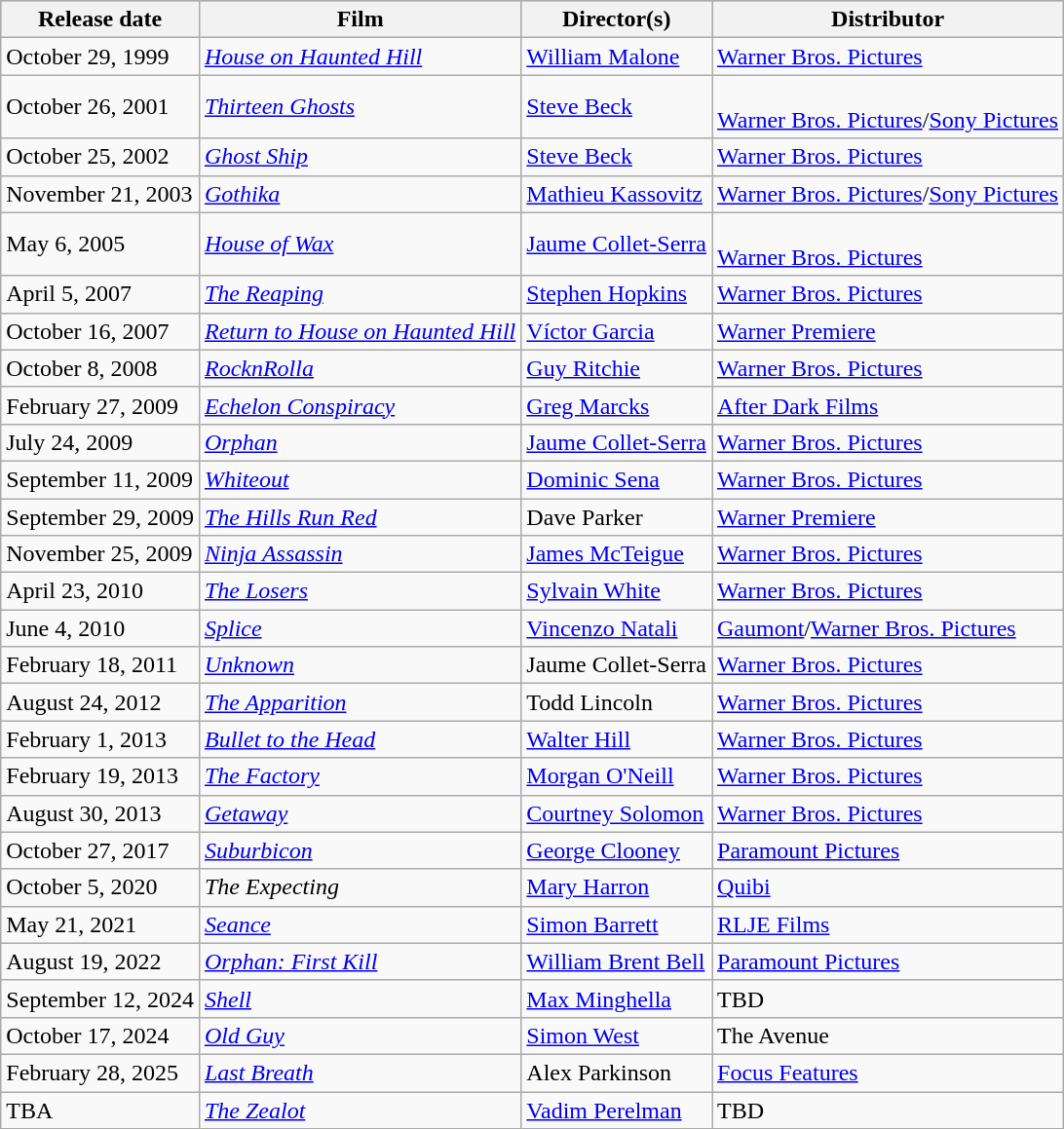<table class="wikitable">
<tr style="background:#b0c4de; text-align:center;">
<th>Release date</th>
<th>Film</th>
<th>Director(s)</th>
<th>Distributor</th>
</tr>
<tr>
<td>October 29, 1999</td>
<td><em><a href='#'>House on Haunted Hill</a></em></td>
<td><a href='#'>William Malone</a></td>
<td><a href='#'>Warner Bros. Pictures</a></td>
</tr>
<tr>
<td>October 26, 2001</td>
<td><em><a href='#'>Thirteen Ghosts</a></em></td>
<td><a href='#'>Steve Beck</a></td>
<td><br><a href='#'>Warner Bros. Pictures</a>/<a href='#'>Sony Pictures</a></td>
</tr>
<tr>
<td>October 25, 2002</td>
<td><em><a href='#'>Ghost Ship</a></em></td>
<td><a href='#'>Steve Beck</a></td>
<td><a href='#'>Warner Bros. Pictures</a></td>
</tr>
<tr>
<td>November 21, 2003</td>
<td><em><a href='#'>Gothika</a></em></td>
<td><a href='#'>Mathieu Kassovitz</a></td>
<td><a href='#'>Warner Bros. Pictures</a>/<a href='#'>Sony Pictures</a></td>
</tr>
<tr>
<td>May 6, 2005</td>
<td><em><a href='#'>House of Wax</a></em></td>
<td><a href='#'>Jaume Collet-Serra</a></td>
<td><br><a href='#'>Warner Bros. Pictures</a></td>
</tr>
<tr>
<td>April 5, 2007</td>
<td><em><a href='#'>The Reaping</a></em></td>
<td><a href='#'>Stephen Hopkins</a></td>
<td><a href='#'>Warner Bros. Pictures</a></td>
</tr>
<tr>
<td>October 16, 2007</td>
<td><em><a href='#'>Return to House on Haunted Hill</a></em></td>
<td><a href='#'>Víctor Garcia</a></td>
<td><a href='#'>Warner Premiere</a></td>
</tr>
<tr>
<td>October 8, 2008</td>
<td><em><a href='#'>RocknRolla</a></em></td>
<td><a href='#'>Guy Ritchie</a></td>
<td><a href='#'>Warner Bros. Pictures</a></td>
</tr>
<tr>
<td>February 27, 2009</td>
<td><em><a href='#'>Echelon Conspiracy</a></em></td>
<td><a href='#'>Greg Marcks</a></td>
<td><a href='#'>After Dark Films</a></td>
</tr>
<tr>
<td>July 24, 2009</td>
<td><em><a href='#'>Orphan</a></em></td>
<td><a href='#'>Jaume Collet-Serra</a></td>
<td><a href='#'>Warner Bros. Pictures</a></td>
</tr>
<tr>
<td>September 11, 2009</td>
<td><em><a href='#'>Whiteout</a></em></td>
<td><a href='#'>Dominic Sena</a></td>
<td><a href='#'>Warner Bros. Pictures</a></td>
</tr>
<tr>
<td>September 29, 2009</td>
<td><em><a href='#'>The Hills Run Red</a></em></td>
<td>Dave Parker</td>
<td><a href='#'>Warner Premiere</a></td>
</tr>
<tr>
<td>November 25, 2009</td>
<td><em><a href='#'>Ninja Assassin</a></em></td>
<td><a href='#'>James McTeigue</a></td>
<td><a href='#'>Warner Bros. Pictures</a></td>
</tr>
<tr>
<td>April 23, 2010</td>
<td><em><a href='#'>The Losers</a></em></td>
<td><a href='#'>Sylvain White</a></td>
<td><a href='#'>Warner Bros. Pictures</a></td>
</tr>
<tr>
<td>June 4, 2010</td>
<td><em><a href='#'>Splice</a></em></td>
<td><a href='#'>Vincenzo Natali</a></td>
<td><a href='#'>Gaumont</a>/<a href='#'>Warner Bros. Pictures</a></td>
</tr>
<tr>
<td>February 18, 2011</td>
<td><em><a href='#'>Unknown</a></em></td>
<td>Jaume Collet-Serra</td>
<td><a href='#'>Warner Bros. Pictures</a></td>
</tr>
<tr>
<td>August 24, 2012</td>
<td><em><a href='#'>The Apparition</a></em></td>
<td>Todd Lincoln</td>
<td><a href='#'>Warner Bros. Pictures</a></td>
</tr>
<tr>
<td>February 1, 2013</td>
<td><em><a href='#'>Bullet to the Head</a></em></td>
<td><a href='#'>Walter Hill</a></td>
<td><a href='#'>Warner Bros. Pictures</a></td>
</tr>
<tr>
<td>February 19, 2013</td>
<td><em><a href='#'>The Factory</a></em></td>
<td><a href='#'>Morgan O'Neill</a></td>
<td><a href='#'>Warner Bros. Pictures</a></td>
</tr>
<tr>
<td>August 30, 2013</td>
<td><em><a href='#'>Getaway</a></em></td>
<td><a href='#'>Courtney Solomon</a></td>
<td><a href='#'>Warner Bros. Pictures</a></td>
</tr>
<tr>
<td>October 27, 2017</td>
<td><em><a href='#'>Suburbicon</a></em></td>
<td><a href='#'>George Clooney</a></td>
<td><a href='#'>Paramount Pictures</a></td>
</tr>
<tr>
<td>October 5, 2020</td>
<td><em>The Expecting</em></td>
<td><a href='#'>Mary Harron</a></td>
<td><a href='#'>Quibi</a></td>
</tr>
<tr>
<td>May 21, 2021</td>
<td><em><a href='#'>Seance</a></em></td>
<td><a href='#'>Simon Barrett</a></td>
<td><a href='#'>RLJE Films</a></td>
</tr>
<tr>
<td>August 19, 2022</td>
<td><em><a href='#'>Orphan: First Kill</a></em></td>
<td><a href='#'>William Brent Bell</a></td>
<td><a href='#'>Paramount Pictures</a></td>
</tr>
<tr>
<td>September 12, 2024</td>
<td><em><a href='#'>Shell</a></em></td>
<td><a href='#'>Max Minghella</a></td>
<td>TBD</td>
</tr>
<tr>
<td>October 17, 2024</td>
<td><em><a href='#'>Old Guy</a></em></td>
<td><a href='#'>Simon West</a></td>
<td>The Avenue</td>
</tr>
<tr>
<td>February 28, 2025</td>
<td><em><a href='#'>Last Breath</a></em></td>
<td>Alex Parkinson</td>
<td><a href='#'>Focus Features</a></td>
</tr>
<tr>
<td>TBA</td>
<td><em><a href='#'>The Zealot</a></em></td>
<td><a href='#'>Vadim Perelman</a></td>
<td>TBD</td>
</tr>
</table>
